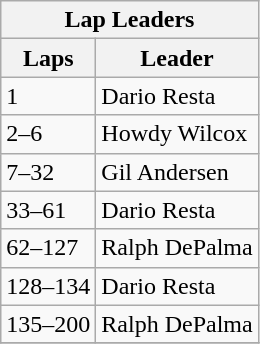<table class="wikitable">
<tr>
<th colspan=2>Lap Leaders</th>
</tr>
<tr>
<th>Laps</th>
<th>Leader</th>
</tr>
<tr>
<td>1</td>
<td>Dario Resta</td>
</tr>
<tr>
<td>2–6</td>
<td>Howdy Wilcox</td>
</tr>
<tr>
<td>7–32</td>
<td>Gil Andersen</td>
</tr>
<tr>
<td>33–61</td>
<td>Dario Resta</td>
</tr>
<tr>
<td>62–127</td>
<td>Ralph DePalma</td>
</tr>
<tr>
<td>128–134</td>
<td>Dario Resta</td>
</tr>
<tr>
<td>135–200</td>
<td>Ralph DePalma</td>
</tr>
<tr>
</tr>
</table>
